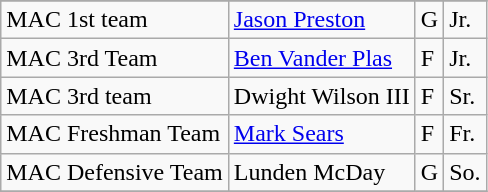<table class="wikitable" border="1">
<tr align=center>
</tr>
<tr>
<td>MAC 1st team</td>
<td><a href='#'>Jason Preston</a></td>
<td>G</td>
<td>Jr.</td>
</tr>
<tr>
<td>MAC 3rd Team</td>
<td><a href='#'>Ben Vander Plas</a></td>
<td>F</td>
<td>Jr.</td>
</tr>
<tr>
<td>MAC 3rd team</td>
<td>Dwight Wilson III</td>
<td>F</td>
<td>Sr.</td>
</tr>
<tr>
<td>MAC Freshman Team</td>
<td><a href='#'>Mark Sears</a></td>
<td>F</td>
<td>Fr.</td>
</tr>
<tr>
<td>MAC Defensive Team</td>
<td>Lunden McDay</td>
<td>G</td>
<td>So.</td>
</tr>
<tr>
</tr>
</table>
